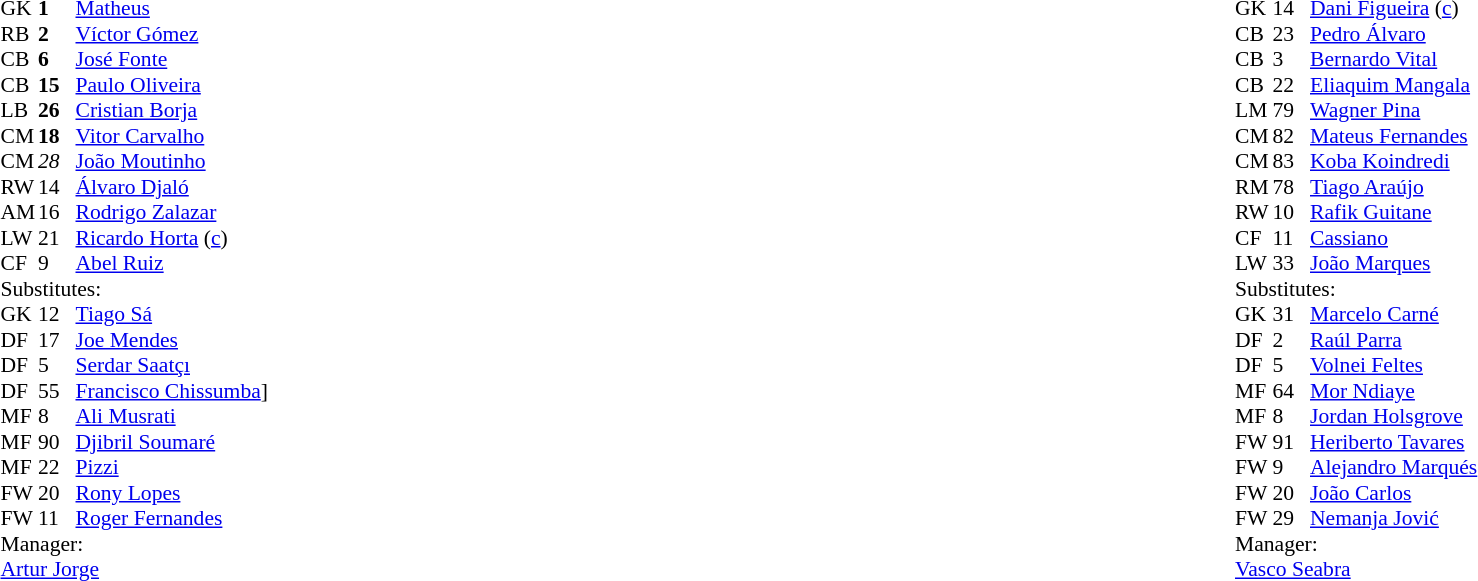<table width="100%">
<tr>
<td valign="top" width="50%"><br><table style="font-size: 90%" cellspacing="0" cellpadding="0">
<tr>
<td colspan="4"></td>
</tr>
<tr>
<th width=25></th>
<th width=25></th>
</tr>
<tr>
<td>GK</td>
<td><strong>1</strong></td>
<td> <a href='#'>Matheus</a></td>
</tr>
<tr>
<td>RB</td>
<td><strong>2</strong></td>
<td> <a href='#'>Víctor Gómez</a></td>
<td></td>
</tr>
<tr>
<td>CB</td>
<td><strong>6</strong></td>
<td> <a href='#'>José Fonte</a></td>
<td></td>
<td></td>
</tr>
<tr>
<td>CB</td>
<td><strong>15</strong></td>
<td> <a href='#'>Paulo Oliveira</a></td>
</tr>
<tr>
<td>LB</td>
<td><strong>26</strong></td>
<td> <a href='#'>Cristian Borja</a></td>
</tr>
<tr>
<td>CM</td>
<td><strong>18</strong></td>
<td> <a href='#'>Vitor Carvalho</a></td>
<td></td>
</tr>
<tr>
<td>CM</td>
<td><em>28<strong></td>
<td> <a href='#'>João Moutinho</a></td>
</tr>
<tr>
<td>RW</td>
<td></strong>14<strong></td>
<td> <a href='#'>Álvaro Djaló</a></td>
<td></td>
<td></td>
</tr>
<tr>
<td>AM</td>
<td></strong>16<strong></td>
<td> <a href='#'>Rodrigo Zalazar</a></td>
<td></td>
</tr>
<tr>
<td>LW</td>
<td></strong>21<strong></td>
<td> <a href='#'>Ricardo Horta</a> (<a href='#'>c</a>)</td>
<td></td>
</tr>
<tr>
<td>CF</td>
<td></strong>9<strong></td>
<td> <a href='#'>Abel Ruiz</a></td>
<td></td>
</tr>
<tr>
<td colspan=3></strong>Substitutes:<strong></td>
</tr>
<tr>
<td>GK</td>
<td></strong>12<strong></td>
<td> <a href='#'>Tiago Sá</a></td>
</tr>
<tr>
<td>DF</td>
<td></strong>17<strong></td>
<td> <a href='#'>Joe Mendes</a></td>
<td></td>
</tr>
<tr>
<td>DF</td>
<td></strong>5<strong></td>
<td> <a href='#'>Serdar Saatçı</a></td>
<td></td>
</tr>
<tr>
<td>DF</td>
<td></strong>55<strong></td>
<td> <a href='#'>Francisco Chissumba</a>]</td>
</tr>
<tr>
<td>MF</td>
<td></strong>8<strong></td>
<td> <a href='#'>Ali Musrati</a></td>
<td></td>
</tr>
<tr>
<td>MF</td>
<td></strong>90<strong></td>
<td> <a href='#'>Djibril Soumaré</a></td>
</tr>
<tr>
<td>MF</td>
<td></strong>22<strong></td>
<td> <a href='#'>Pizzi</a></td>
<td></td>
</tr>
<tr>
<td>FW</td>
<td></strong>20<strong></td>
<td> <a href='#'>Rony Lopes</a></td>
</tr>
<tr>
<td>FW</td>
<td></strong>11<strong></td>
<td> <a href='#'>Roger Fernandes</a></td>
<td></td>
</tr>
<tr>
<td colspan=3></strong>Manager:<strong></td>
</tr>
<tr>
<td colspan="3"> <a href='#'>Artur Jorge</a></td>
</tr>
</table>
</td>
<td valign="top"></td>
<td valign="top" width="50%"><br><table style="font-size: 90%" cellspacing="0" cellpadding="0" align=center>
<tr>
<td colspan="4"></td>
</tr>
<tr>
<th width=25></th>
<th width=25></th>
</tr>
<tr>
<th width="25"></th>
<th width="25"></th>
<th width="150"></th>
<th width="45"></th>
</tr>
<tr>
<td>GK</td>
<td></strong>14<strong></td>
<td> <a href='#'>Dani Figueira</a> (<a href='#'>c</a>)</td>
<td></td>
</tr>
<tr>
<td>CB</td>
<td></strong>23<strong></td>
<td> <a href='#'>Pedro Álvaro</a></td>
<td></td>
</tr>
<tr>
<td>CB</td>
<td></strong>3<strong></td>
<td> <a href='#'>Bernardo Vital</a></td>
</tr>
<tr>
<td>CB</td>
<td></strong>22<strong></td>
<td> <a href='#'>Eliaquim Mangala</a></td>
</tr>
<tr>
<td>LM</td>
<td></strong>79<strong></td>
<td> <a href='#'>Wagner Pina</a></td>
<td></td>
</tr>
<tr>
<td>CM</td>
<td></strong>82<strong></td>
<td> <a href='#'>Mateus Fernandes</a></td>
<td></td>
</tr>
<tr>
<td>CM</td>
<td></strong>83<strong></td>
<td> <a href='#'>Koba Koindredi</a></td>
<td></td>
</tr>
<tr>
<td>RM</td>
<td></strong>78<strong></td>
<td> <a href='#'>Tiago Araújo</a></td>
<td></td>
</tr>
<tr>
<td>RW</td>
<td></strong>10<strong></td>
<td> <a href='#'>Rafik Guitane</a></td>
<td></td>
<td></td>
</tr>
<tr>
<td>CF</td>
<td></strong>11<strong></td>
<td> <a href='#'>Cassiano</a></td>
<td></td>
</tr>
<tr>
<td>LW</td>
<td></strong>33<strong></td>
<td> <a href='#'>João Marques</a></td>
</tr>
<tr>
<td colspan=3></strong>Substitutes:<strong></td>
</tr>
<tr>
<td>GK</td>
<td></strong>31<strong></td>
<td> <a href='#'>Marcelo Carné</a></td>
</tr>
<tr>
<td>DF</td>
<td></strong>2<strong></td>
<td> <a href='#'>Raúl Parra</a></td>
</tr>
<tr>
<td>DF</td>
<td></strong>5<strong></td>
<td> <a href='#'>Volnei Feltes</a></td>
<td></td>
</tr>
<tr>
<td>MF</td>
<td></strong>64<strong></td>
<td> <a href='#'>Mor Ndiaye</a></td>
</tr>
<tr>
<td>MF</td>
<td></strong>8<strong></td>
<td> <a href='#'>Jordan Holsgrove</a></td>
<td></td>
</tr>
<tr>
<td>FW</td>
<td></strong>91<strong></td>
<td> <a href='#'>Heriberto Tavares</a></td>
<td></td>
</tr>
<tr>
<td>FW</td>
<td></strong>9<strong></td>
<td> <a href='#'>Alejandro Marqués</a></td>
<td></td>
</tr>
<tr>
<td>FW</td>
<td></strong>20<strong></td>
<td> <a href='#'>João Carlos</a></td>
</tr>
<tr>
<td>FW</td>
<td></strong>29<strong></td>
<td> <a href='#'>Nemanja Jović</a></td>
</tr>
<tr>
<td colspan=3></strong>Manager:<strong></td>
</tr>
<tr>
<td colspan="3"> <a href='#'>Vasco Seabra</a> </td>
</tr>
</table>
</td>
</tr>
</table>
